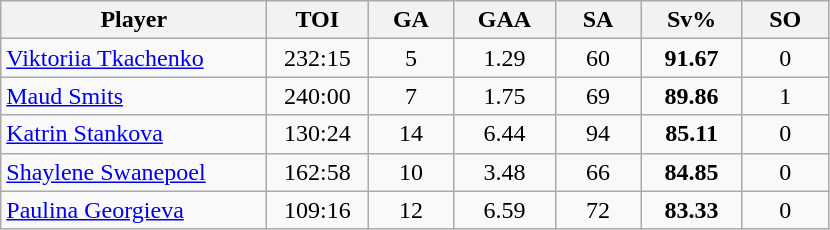<table class="wikitable sortable" style="text-align:center;">
<tr>
<th style="width:170px;">Player</th>
<th style="width:60px;">TOI</th>
<th style="width:50px;">GA</th>
<th style="width:60px;">GAA</th>
<th style="width:50px;">SA</th>
<th style="width:60px;">Sv%</th>
<th style="width:50px;">SO</th>
</tr>
<tr>
<td style="text-align:left;"> <a href='#'>Viktoriia Tkachenko</a></td>
<td>232:15</td>
<td>5</td>
<td>1.29</td>
<td>60</td>
<td><strong>91.67</strong></td>
<td>0</td>
</tr>
<tr>
<td style="text-align:left;"> <a href='#'>Maud Smits</a></td>
<td>240:00</td>
<td>7</td>
<td>1.75</td>
<td>69</td>
<td><strong>89.86</strong></td>
<td>1</td>
</tr>
<tr>
<td style="text-align:left;"> <a href='#'>Katrin Stankova</a></td>
<td>130:24</td>
<td>14</td>
<td>6.44</td>
<td>94</td>
<td><strong>85.11</strong></td>
<td>0</td>
</tr>
<tr>
<td style="text-align:left;"> <a href='#'>Shaylene Swanepoel</a></td>
<td>162:58</td>
<td>10</td>
<td>3.48</td>
<td>66</td>
<td><strong>84.85</strong></td>
<td>0</td>
</tr>
<tr>
<td style="text-align:left;"> <a href='#'>Paulina Georgieva</a></td>
<td>109:16</td>
<td>12</td>
<td>6.59</td>
<td>72</td>
<td><strong>83.33</strong></td>
<td>0</td>
</tr>
</table>
